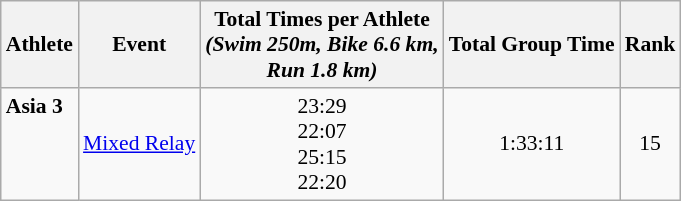<table class="wikitable" style="font-size:90%;">
<tr>
<th>Athlete</th>
<th>Event</th>
<th>Total Times per Athlete <br> <em>(Swim 250m, Bike 6.6 km, <br> Run 1.8 km)</em></th>
<th>Total Group Time</th>
<th>Rank</th>
</tr>
<tr align=center>
<td align=left><strong>Asia 3</strong><br><br><br><br></td>
<td align=left><a href='#'>Mixed Relay</a></td>
<td valign=bottom>23:29<br>22:07<br>25:15<br>22:20</td>
<td>1:33:11</td>
<td>15</td>
</tr>
</table>
